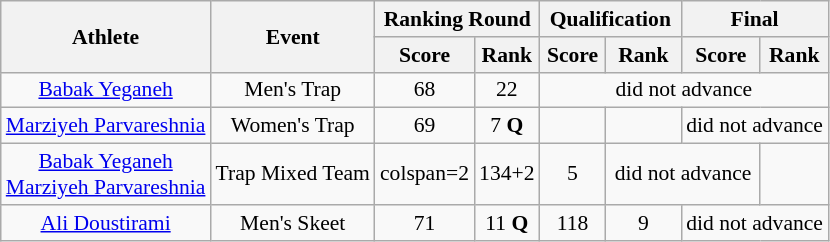<table class="wikitable" style="font-size:90%">
<tr>
<th rowspan="2">Athlete</th>
<th rowspan="2">Event</th>
<th colspan=2>Ranking Round</th>
<th colspan=2>Qualification</th>
<th colspan=2>Final</th>
</tr>
<tr>
<th>Score</th>
<th>Rank</th>
<th>Score</th>
<th>Rank</th>
<th>Score</th>
<th>Rank</th>
</tr>
<tr align=center>
<td><a href='#'>Babak Yeganeh</a></td>
<td>Men's Trap</td>
<td>68</td>
<td>22</td>
<td colspan=4>did not advance</td>
</tr>
<tr align=center>
<td><a href='#'>Marziyeh Parvareshnia</a></td>
<td>Women's Trap</td>
<td>69</td>
<td>7 <strong>Q</strong></td>
<td></td>
<td></td>
<td colspan=2>did not advance</td>
</tr>
<tr align=center>
<td><a href='#'>Babak Yeganeh</a><br><a href='#'>Marziyeh Parvareshnia</a></td>
<td>Trap Mixed Team</td>
<td>colspan=2 </td>
<td>134+2</td>
<td>5</td>
<td colspan=2>did not advance</td>
</tr>
<tr align=center>
<td><a href='#'>Ali Doustirami</a></td>
<td>Men's Skeet</td>
<td>71</td>
<td>11 <strong>Q</strong></td>
<td>118</td>
<td>9</td>
<td colspan=2>did not advance</td>
</tr>
</table>
